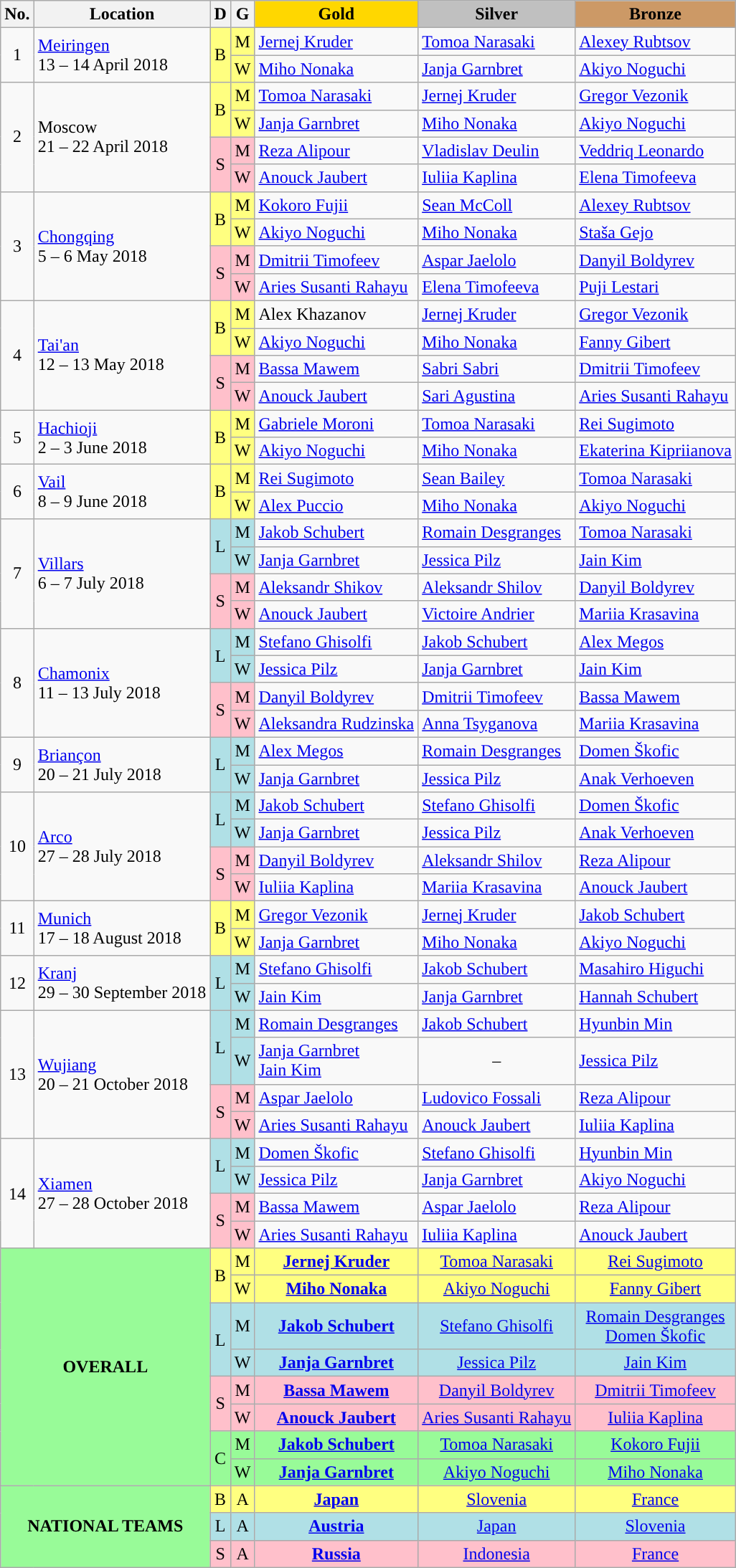<table class="wikitable sortable">
<tr>
<th>No.</th>
<th>Location</th>
<th>D</th>
<th>G</th>
<th style="background: gold">Gold</th>
<th style="background: silver">Silver</th>
<th style="background: #cc9966">Bronze</th>
</tr>
<tr>
<td rowspan=2 align="center">1</td>
<td rowspan=2> <a href='#'>Meiringen</a> <br> 13 – 14 April 2018</td>
<td rowspan=2 align="center" style="background: #ffff80">B</td>
<td align="center" style="background: #ffff80">M</td>
<td> <a href='#'>Jernej Kruder</a></td>
<td> <a href='#'>Tomoa Narasaki</a></td>
<td> <a href='#'>Alexey Rubtsov</a></td>
</tr>
<tr>
<td align="center" style="background: #ffff80">W</td>
<td> <a href='#'>Miho Nonaka</a></td>
<td> <a href='#'>Janja Garnbret</a></td>
<td> <a href='#'>Akiyo Noguchi</a></td>
</tr>
<tr>
<td rowspan=4 align="center">2</td>
<td rowspan=4> Moscow <br> 21 – 22 April 2018</td>
<td rowspan=2 align="center" style="background: #ffff80">B</td>
<td align="center" style="background: #ffff80">M</td>
<td> <a href='#'>Tomoa Narasaki</a></td>
<td> <a href='#'>Jernej Kruder</a></td>
<td> <a href='#'>Gregor Vezonik</a></td>
</tr>
<tr>
<td align="center" style="background: #ffff80">W</td>
<td> <a href='#'>Janja Garnbret</a></td>
<td> <a href='#'>Miho Nonaka</a></td>
<td> <a href='#'>Akiyo Noguchi</a></td>
</tr>
<tr>
<td rowspan=2 align="center" style="background: Pink">S</td>
<td align="center" style="background: Pink">M</td>
<td> <a href='#'>Reza Alipour</a></td>
<td> <a href='#'>Vladislav Deulin</a></td>
<td> <a href='#'>Veddriq Leonardo</a></td>
</tr>
<tr>
<td align="center" style="background: Pink">W</td>
<td> <a href='#'>Anouck Jaubert</a></td>
<td> <a href='#'>Iuliia Kaplina</a></td>
<td> <a href='#'>Elena Timofeeva</a></td>
</tr>
<tr>
<td rowspan=4 align="center">3</td>
<td rowspan=4> <a href='#'>Chongqing</a> <br> 5 – 6 May 2018</td>
<td rowspan=2 align="center" style="background: #ffff80">B</td>
<td align="center" style="background: #ffff80">M</td>
<td> <a href='#'>Kokoro Fujii</a></td>
<td> <a href='#'>Sean McColl</a></td>
<td> <a href='#'>Alexey Rubtsov</a></td>
</tr>
<tr>
<td align="center" style="background: #ffff80">W</td>
<td> <a href='#'>Akiyo Noguchi</a></td>
<td> <a href='#'>Miho Nonaka</a></td>
<td> <a href='#'>Staša Gejo</a></td>
</tr>
<tr>
<td rowspan=2 align="center" style="background: Pink">S</td>
<td align="center" style="background: Pink">M</td>
<td> <a href='#'>Dmitrii Timofeev</a></td>
<td> <a href='#'>Aspar Jaelolo</a></td>
<td> <a href='#'>Danyil Boldyrev</a></td>
</tr>
<tr>
<td align="center" style="background: Pink">W</td>
<td> <a href='#'>Aries Susanti Rahayu</a></td>
<td> <a href='#'>Elena Timofeeva</a></td>
<td> <a href='#'>Puji Lestari</a></td>
</tr>
<tr>
<td rowspan=4 align="center">4</td>
<td rowspan=4> <a href='#'>Tai'an</a> <br> 12 – 13 May 2018</td>
<td rowspan=2 align="center" style="background: #ffff80">B</td>
<td align="center" style="background: #ffff80">M</td>
<td> Alex Khazanov</td>
<td> <a href='#'>Jernej Kruder</a></td>
<td> <a href='#'>Gregor Vezonik</a></td>
</tr>
<tr>
<td align="center" style="background: #ffff80">W</td>
<td> <a href='#'>Akiyo Noguchi</a></td>
<td> <a href='#'>Miho Nonaka</a></td>
<td> <a href='#'>Fanny Gibert</a></td>
</tr>
<tr>
<td rowspan=2 align="center" style="background: Pink">S</td>
<td align="center" style="background: Pink">M</td>
<td> <a href='#'>Bassa Mawem</a></td>
<td> <a href='#'>Sabri Sabri</a></td>
<td> <a href='#'>Dmitrii Timofeev</a></td>
</tr>
<tr>
<td align="center" style="background: Pink">W</td>
<td> <a href='#'>Anouck Jaubert</a></td>
<td> <a href='#'>Sari Agustina</a></td>
<td> <a href='#'>Aries Susanti Rahayu</a></td>
</tr>
<tr>
<td rowspan=2 align="center">5</td>
<td rowspan=2> <a href='#'>Hachioji</a> <br> 2 – 3 June 2018</td>
<td rowspan=2 align="center" style="background: #ffff80">B</td>
<td align="center" style="background: #ffff80">M</td>
<td> <a href='#'>Gabriele Moroni</a></td>
<td> <a href='#'>Tomoa Narasaki</a></td>
<td> <a href='#'>Rei Sugimoto</a></td>
</tr>
<tr>
<td align="center" style="background: #ffff80">W</td>
<td> <a href='#'>Akiyo Noguchi</a></td>
<td> <a href='#'>Miho Nonaka</a></td>
<td> <a href='#'>Ekaterina Kipriianova</a></td>
</tr>
<tr>
<td rowspan=2 align="center">6</td>
<td rowspan=2> <a href='#'>Vail</a> <br> 8 – 9 June 2018</td>
<td rowspan=2 align="center" style="background: #ffff80">B</td>
<td align="center" style="background: #ffff80">M</td>
<td> <a href='#'>Rei Sugimoto</a></td>
<td> <a href='#'>Sean Bailey</a></td>
<td> <a href='#'>Tomoa Narasaki</a></td>
</tr>
<tr>
<td align="center" style="background: #ffff80">W</td>
<td> <a href='#'>Alex Puccio</a></td>
<td> <a href='#'>Miho Nonaka</a></td>
<td> <a href='#'>Akiyo Noguchi</a></td>
</tr>
<tr>
<td rowspan=4 align="center">7</td>
<td rowspan=4> <a href='#'>Villars</a> <br> 6 – 7 July 2018</td>
<td rowspan=2 align="center" style="background: PowderBlue">L</td>
<td align="center" style="background: PowderBlue">M</td>
<td> <a href='#'>Jakob Schubert</a></td>
<td> <a href='#'>Romain Desgranges</a></td>
<td> <a href='#'>Tomoa Narasaki</a></td>
</tr>
<tr>
<td align="center" style="background: PowderBlue">W</td>
<td> <a href='#'>Janja Garnbret</a></td>
<td> <a href='#'>Jessica Pilz</a></td>
<td> <a href='#'>Jain Kim</a></td>
</tr>
<tr>
<td rowspan=2 align="center" style="background: Pink">S</td>
<td align="center" style="background: Pink">M</td>
<td> <a href='#'>Aleksandr Shikov</a></td>
<td> <a href='#'>Aleksandr Shilov</a></td>
<td> <a href='#'>Danyil Boldyrev</a></td>
</tr>
<tr>
<td align="center" style="background: Pink">W</td>
<td> <a href='#'>Anouck Jaubert</a></td>
<td> <a href='#'>Victoire Andrier</a></td>
<td> <a href='#'>Mariia Krasavina</a></td>
</tr>
<tr>
<td rowspan=4 align="center">8</td>
<td rowspan=4> <a href='#'>Chamonix</a> <br> 11 – 13 July 2018</td>
<td rowspan=2 align="center" style="background: PowderBlue">L</td>
<td align="center" style="background: PowderBlue">M</td>
<td> <a href='#'>Stefano Ghisolfi</a></td>
<td> <a href='#'>Jakob Schubert</a></td>
<td> <a href='#'>Alex Megos</a></td>
</tr>
<tr>
<td align="center" style="background: PowderBlue">W</td>
<td> <a href='#'>Jessica Pilz</a></td>
<td> <a href='#'>Janja Garnbret</a></td>
<td> <a href='#'>Jain Kim</a></td>
</tr>
<tr>
<td rowspan=2 align="center" style="background: Pink">S</td>
<td align="center" style="background: Pink">M</td>
<td> <a href='#'>Danyil Boldyrev</a></td>
<td> <a href='#'>Dmitrii Timofeev</a></td>
<td> <a href='#'>Bassa Mawem</a></td>
</tr>
<tr>
<td align="center" style="background: Pink">W</td>
<td> <a href='#'>Aleksandra Rudzinska</a></td>
<td> <a href='#'>Anna Tsyganova</a></td>
<td> <a href='#'>Mariia Krasavina</a></td>
</tr>
<tr>
<td rowspan=2 align="center">9</td>
<td rowspan=2> <a href='#'>Briançon</a> <br> 20 – 21 July 2018</td>
<td rowspan=2 align="center" style="background: PowderBlue">L</td>
<td align="center" style="background: PowderBlue">M</td>
<td> <a href='#'>Alex Megos</a></td>
<td> <a href='#'>Romain Desgranges</a></td>
<td> <a href='#'>Domen Škofic</a></td>
</tr>
<tr>
<td align="center" style="background: PowderBlue">W</td>
<td> <a href='#'>Janja Garnbret</a></td>
<td> <a href='#'>Jessica Pilz</a></td>
<td> <a href='#'>Anak Verhoeven</a></td>
</tr>
<tr>
<td rowspan=4 align="center">10</td>
<td rowspan=4> <a href='#'>Arco</a> <br> 27 – 28 July 2018</td>
<td rowspan=2 align="center" style="background: PowderBlue">L</td>
<td align="center" style="background: PowderBlue">M</td>
<td> <a href='#'>Jakob Schubert</a></td>
<td> <a href='#'>Stefano Ghisolfi</a></td>
<td> <a href='#'>Domen Škofic</a></td>
</tr>
<tr>
<td align="center" style="background: PowderBlue">W</td>
<td> <a href='#'>Janja Garnbret</a></td>
<td> <a href='#'>Jessica Pilz</a></td>
<td> <a href='#'>Anak Verhoeven</a></td>
</tr>
<tr>
<td rowspan=2 align="center" style="background: Pink">S</td>
<td align="center" style="background: Pink">M</td>
<td> <a href='#'>Danyil Boldyrev</a></td>
<td> <a href='#'>Aleksandr Shilov</a></td>
<td> <a href='#'>Reza Alipour</a></td>
</tr>
<tr>
<td align="center" style="background: Pink">W</td>
<td> <a href='#'>Iuliia Kaplina</a></td>
<td> <a href='#'>Mariia Krasavina</a></td>
<td> <a href='#'>Anouck Jaubert</a></td>
</tr>
<tr>
<td rowspan=2 align="center">11</td>
<td rowspan=2> <a href='#'>Munich</a> <br> 17 – 18 August 2018</td>
<td rowspan=2 align="center" style="background: #ffff80">B</td>
<td align="center" style="background: #ffff80">M</td>
<td> <a href='#'>Gregor Vezonik</a></td>
<td> <a href='#'>Jernej Kruder</a></td>
<td> <a href='#'>Jakob Schubert</a></td>
</tr>
<tr>
<td align="center" style="background: #ffff80">W</td>
<td> <a href='#'>Janja Garnbret</a></td>
<td> <a href='#'>Miho Nonaka</a></td>
<td> <a href='#'>Akiyo Noguchi</a></td>
</tr>
<tr>
<td rowspan=2 align="center">12</td>
<td rowspan=2> <a href='#'>Kranj</a> <br> 29 – 30 September 2018</td>
<td rowspan=2 align="center" style="background: PowderBlue">L</td>
<td align="center" style="background: PowderBlue">M</td>
<td> <a href='#'>Stefano Ghisolfi</a></td>
<td> <a href='#'>Jakob Schubert</a></td>
<td> <a href='#'>Masahiro Higuchi</a></td>
</tr>
<tr>
<td align="center" style="background: PowderBlue">W</td>
<td> <a href='#'>Jain Kim</a></td>
<td> <a href='#'>Janja Garnbret</a></td>
<td> <a href='#'>Hannah Schubert</a></td>
</tr>
<tr>
<td rowspan=4 align="center">13</td>
<td rowspan=4> <a href='#'>Wujiang</a> <br> 20 – 21 October 2018</td>
<td rowspan=2 align="center" style="background: PowderBlue">L</td>
<td align="center" style="background: PowderBlue">M</td>
<td> <a href='#'>Romain Desgranges</a></td>
<td> <a href='#'>Jakob Schubert</a></td>
<td> <a href='#'>Hyunbin Min</a></td>
</tr>
<tr>
<td align="center" style="background: PowderBlue">W</td>
<td> <a href='#'>Janja Garnbret</a> <br>  <a href='#'>Jain Kim</a></td>
<td align="center">–</td>
<td> <a href='#'>Jessica Pilz</a></td>
</tr>
<tr>
<td rowspan=2 align="center" style="background: Pink">S</td>
<td align="center" style="background: Pink">M</td>
<td> <a href='#'>Aspar Jaelolo</a></td>
<td> <a href='#'>Ludovico Fossali</a></td>
<td> <a href='#'>Reza Alipour</a></td>
</tr>
<tr>
<td align="center" style="background: Pink">W</td>
<td> <a href='#'>Aries Susanti Rahayu</a></td>
<td> <a href='#'>Anouck Jaubert</a></td>
<td> <a href='#'>Iuliia Kaplina</a></td>
</tr>
<tr>
<td rowspan=4 align="center">14</td>
<td rowspan=4> <a href='#'>Xiamen</a> <br> 27 – 28 October 2018</td>
<td rowspan=2 align="center" style="background: PowderBlue">L</td>
<td align="center" style="background: PowderBlue">M</td>
<td> <a href='#'>Domen Škofic</a></td>
<td> <a href='#'>Stefano Ghisolfi</a></td>
<td> <a href='#'>Hyunbin Min</a></td>
</tr>
<tr>
<td align="center" style="background: PowderBlue">W</td>
<td> <a href='#'>Jessica Pilz</a></td>
<td> <a href='#'>Janja Garnbret</a></td>
<td> <a href='#'>Akiyo Noguchi</a></td>
</tr>
<tr>
<td rowspan=2 align="center" style="background: Pink">S</td>
<td align="center" style="background: Pink">M</td>
<td> <a href='#'>Bassa Mawem</a></td>
<td> <a href='#'>Aspar Jaelolo</a></td>
<td> <a href='#'>Reza Alipour</a></td>
</tr>
<tr>
<td align="center" style="background: Pink">W</td>
<td> <a href='#'>Aries Susanti Rahayu</a></td>
<td> <a href='#'>Iuliia Kaplina</a></td>
<td> <a href='#'>Anouck Jaubert</a></td>
</tr>
<tr>
<td align="center" style="background:#98FB98" colspan=2 rowspan=8><strong>OVERALL</strong></td>
<td align="center" style="background: #ffff80" rowspan=2>B</td>
<td align="center" style="background: #ffff80">M</td>
<td align="center" style="background: #ffff80"><strong> <a href='#'>Jernej Kruder</a></strong></td>
<td align="center" style="background: #ffff80"> <a href='#'>Tomoa Narasaki</a></td>
<td align="center" style="background: #ffff80"> <a href='#'>Rei Sugimoto</a></td>
</tr>
<tr>
<td align="center" style="background: #ffff80">W</td>
<td align="center" style="background: #ffff80"><strong> <a href='#'>Miho Nonaka</a></strong></td>
<td align="center" style="background: #ffff80"> <a href='#'>Akiyo Noguchi</a></td>
<td align="center" style="background: #ffff80"> <a href='#'>Fanny Gibert</a></td>
</tr>
<tr>
<td align="center" style="background: PowderBlue" rowspan=2>L</td>
<td align="center" style="background: PowderBlue">M</td>
<td align="center" style="background: PowderBlue"><strong> <a href='#'>Jakob Schubert</a> </strong></td>
<td align="center" style="background: PowderBlue"> <a href='#'>Stefano Ghisolfi</a></td>
<td align="center" style="background: PowderBlue"> <a href='#'>Romain Desgranges</a> <br>  <a href='#'>Domen Škofic</a></td>
</tr>
<tr>
<td align="center" style="background: PowderBlue">W</td>
<td align="center" style="background: PowderBlue"><strong> <a href='#'>Janja Garnbret</a> </strong></td>
<td align="center" style="background: PowderBlue"> <a href='#'>Jessica Pilz</a></td>
<td align="center" style="background: PowderBlue"> <a href='#'>Jain Kim</a></td>
</tr>
<tr>
<td align="center" style="background: Pink" rowspan=2>S</td>
<td align="center" style="background: Pink">M</td>
<td align="center" style="background: Pink"><strong> <a href='#'>Bassa Mawem</a> </strong></td>
<td align="center" style="background: Pink"> <a href='#'>Danyil Boldyrev</a></td>
<td align="center" style="background: Pink"> <a href='#'>Dmitrii Timofeev</a></td>
</tr>
<tr>
<td align="center" style="background: Pink">W</td>
<td align="center" style="background: Pink"><strong> <a href='#'>Anouck Jaubert</a></strong></td>
<td align="center" style="background: Pink"> <a href='#'>Aries Susanti Rahayu</a></td>
<td align="center" style="background: Pink"> <a href='#'>Iuliia Kaplina</a></td>
</tr>
<tr>
<td align="center" style="background:#98FB98" rowspan=2>C</td>
<td align="center" style="background:#98FB98">M</td>
<td align="center" style="background: #98FB98"><strong> <a href='#'>Jakob Schubert</a> </strong></td>
<td align="center" style="background: #98FB98"> <a href='#'>Tomoa Narasaki</a></td>
<td align="center" style="background: #98FB98"> <a href='#'>Kokoro Fujii</a></td>
</tr>
<tr>
<td align="center" style="background:#98FB98">W</td>
<td align="center" style="background: #98FB98"><strong> <a href='#'>Janja Garnbret</a></strong></td>
<td align="center" style="background: #98FB98"> <a href='#'>Akiyo Noguchi</a></td>
<td align="center" style="background: #98FB98"> <a href='#'>Miho Nonaka</a></td>
</tr>
<tr>
<td align="center" style="background:#98FB98" colspan=2 rowspan=3><strong> NATIONAL TEAMS</strong></td>
<td align="center" style="background: #ffff80">B</td>
<td align="center" style="background: #ffff80">A</td>
<td align="center" style="background: #ffff80"><strong> <a href='#'>Japan</a></strong></td>
<td align="center" style="background: #ffff80"> <a href='#'>Slovenia</a></td>
<td align="center" style="background: #ffff80"> <a href='#'>France</a></td>
</tr>
<tr>
<td align="center" style="background: PowderBlue">L</td>
<td align="center" style="background: PowderBlue">A</td>
<td align="center" style="background: PowderBlue"><strong> <a href='#'>Austria</a></strong></td>
<td align="center" style="background: PowderBlue"> <a href='#'>Japan</a></td>
<td align="center" style="background: PowderBlue"> <a href='#'>Slovenia</a></td>
</tr>
<tr>
<td align="center" style="background: Pink">S</td>
<td align="center" style="background: Pink">A</td>
<td align="center" style="background: Pink"><strong> <a href='#'>Russia</a></strong></td>
<td align="center" style="background: Pink"> <a href='#'>Indonesia</a></td>
<td align="center" style="background: Pink"> <a href='#'>France</a></td>
</tr>
</table>
